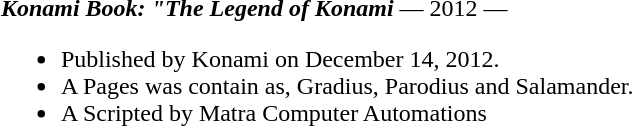<table class="toccolours" style="margin: 0 auto; width: 95%;">
<tr style="vertical-align: top;">
<td width="100%"><strong><em>Konami Book: "The Legend of Konami</em></strong> — 2012 — <br><ul><li>Published by Konami on December 14, 2012.</li><li>A Pages was contain as, Gradius, Parodius and Salamander.</li><li>A Scripted by Matra Computer Automations</li></ul></td>
</tr>
</table>
